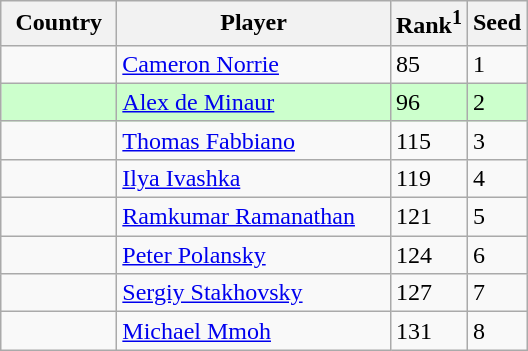<table class="wikitable" border="1">
<tr>
<th width="70">Country</th>
<th width="175">Player</th>
<th>Rank<sup>1</sup></th>
<th>Seed</th>
</tr>
<tr>
<td></td>
<td><a href='#'>Cameron Norrie</a></td>
<td>85</td>
<td>1</td>
</tr>
<tr style="background:#cfc;">
<td></td>
<td><a href='#'>Alex de Minaur</a></td>
<td>96</td>
<td>2</td>
</tr>
<tr>
<td></td>
<td><a href='#'>Thomas Fabbiano</a></td>
<td>115</td>
<td>3</td>
</tr>
<tr>
<td></td>
<td><a href='#'>Ilya Ivashka</a></td>
<td>119</td>
<td>4</td>
</tr>
<tr>
<td></td>
<td><a href='#'>Ramkumar Ramanathan</a></td>
<td>121</td>
<td>5</td>
</tr>
<tr>
<td></td>
<td><a href='#'>Peter Polansky</a></td>
<td>124</td>
<td>6</td>
</tr>
<tr>
<td></td>
<td><a href='#'>Sergiy Stakhovsky</a></td>
<td>127</td>
<td>7</td>
</tr>
<tr>
<td></td>
<td><a href='#'>Michael Mmoh</a></td>
<td>131</td>
<td>8</td>
</tr>
</table>
